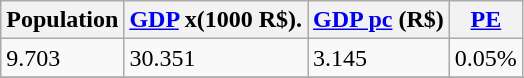<table class="wikitable" border="1">
<tr>
<th>Population</th>
<th><a href='#'>GDP</a> x(1000 R$).</th>
<th><a href='#'>GDP pc</a> (R$)</th>
<th><a href='#'>PE</a></th>
</tr>
<tr>
<td>9.703</td>
<td>30.351</td>
<td>3.145</td>
<td>0.05%</td>
</tr>
<tr>
</tr>
</table>
